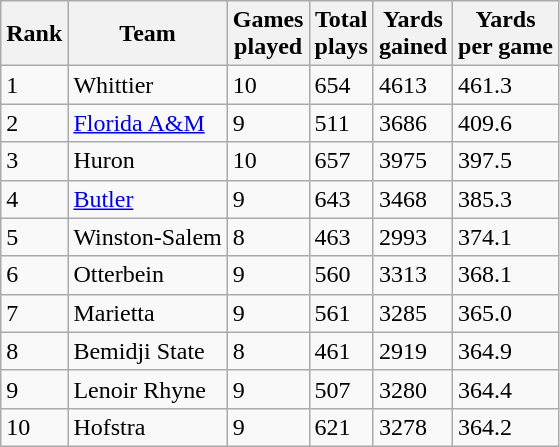<table class="wikitable sortable">
<tr>
<th>Rank</th>
<th>Team</th>
<th>Games<br>played</th>
<th>Total<br>plays</th>
<th>Yards<br>gained</th>
<th>Yards<br>per game</th>
</tr>
<tr>
<td>1</td>
<td>Whittier</td>
<td>10</td>
<td>654</td>
<td>4613</td>
<td>461.3</td>
</tr>
<tr>
<td>2</td>
<td><a href='#'>Florida A&M</a></td>
<td>9</td>
<td>511</td>
<td>3686</td>
<td>409.6</td>
</tr>
<tr>
<td>3</td>
<td>Huron</td>
<td>10</td>
<td>657</td>
<td>3975</td>
<td>397.5</td>
</tr>
<tr>
<td>4</td>
<td><a href='#'>Butler</a></td>
<td>9</td>
<td>643</td>
<td>3468</td>
<td>385.3</td>
</tr>
<tr>
<td>5</td>
<td>Winston-Salem</td>
<td>8</td>
<td>463</td>
<td>2993</td>
<td>374.1</td>
</tr>
<tr>
<td>6</td>
<td>Otterbein</td>
<td>9</td>
<td>560</td>
<td>3313</td>
<td>368.1</td>
</tr>
<tr>
<td>7</td>
<td>Marietta</td>
<td>9</td>
<td>561</td>
<td>3285</td>
<td>365.0</td>
</tr>
<tr>
<td>8</td>
<td>Bemidji State</td>
<td>8</td>
<td>461</td>
<td>2919</td>
<td>364.9</td>
</tr>
<tr>
<td>9</td>
<td>Lenoir Rhyne</td>
<td>9</td>
<td>507</td>
<td>3280</td>
<td>364.4</td>
</tr>
<tr>
<td>10</td>
<td>Hofstra</td>
<td>9</td>
<td>621</td>
<td>3278</td>
<td>364.2</td>
</tr>
</table>
